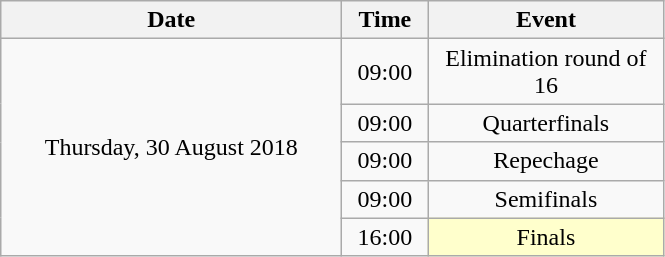<table class = "wikitable" style="text-align:center;">
<tr>
<th width=220>Date</th>
<th width=50>Time</th>
<th width=150>Event</th>
</tr>
<tr>
<td rowspan=5>Thursday, 30 August 2018</td>
<td>09:00</td>
<td>Elimination round of 16</td>
</tr>
<tr>
<td>09:00</td>
<td>Quarterfinals</td>
</tr>
<tr>
<td>09:00</td>
<td>Repechage</td>
</tr>
<tr>
<td>09:00</td>
<td>Semifinals</td>
</tr>
<tr>
<td>16:00</td>
<td bgcolor=ffffcc>Finals</td>
</tr>
</table>
